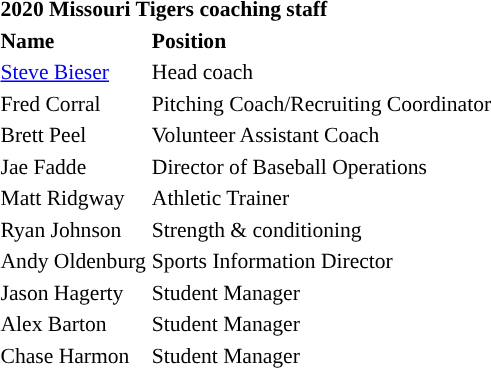<table class="toccolours" style="text-align: left; font-size:90%;">
<tr>
<th colspan="9">2020 Missouri Tigers coaching staff</th>
</tr>
<tr>
<th>Name</th>
<th>Position</th>
</tr>
<tr>
<td><a href='#'>Steve Bieser</a></td>
<td>Head coach</td>
</tr>
<tr>
<td>Fred Corral</td>
<td>Pitching Coach/Recruiting Coordinator</td>
</tr>
<tr>
<td>Brett Peel</td>
<td>Volunteer Assistant Coach</td>
</tr>
<tr>
<td>Jae Fadde</td>
<td>Director of Baseball Operations</td>
</tr>
<tr>
<td>Matt Ridgway</td>
<td>Athletic Trainer</td>
</tr>
<tr>
<td>Ryan Johnson</td>
<td>Strength & conditioning</td>
</tr>
<tr>
<td>Andy Oldenburg</td>
<td>Sports Information Director</td>
</tr>
<tr>
<td>Jason Hagerty</td>
<td>Student Manager</td>
</tr>
<tr>
<td>Alex Barton</td>
<td>Student Manager</td>
</tr>
<tr>
<td>Chase Harmon</td>
<td>Student Manager</td>
</tr>
</table>
